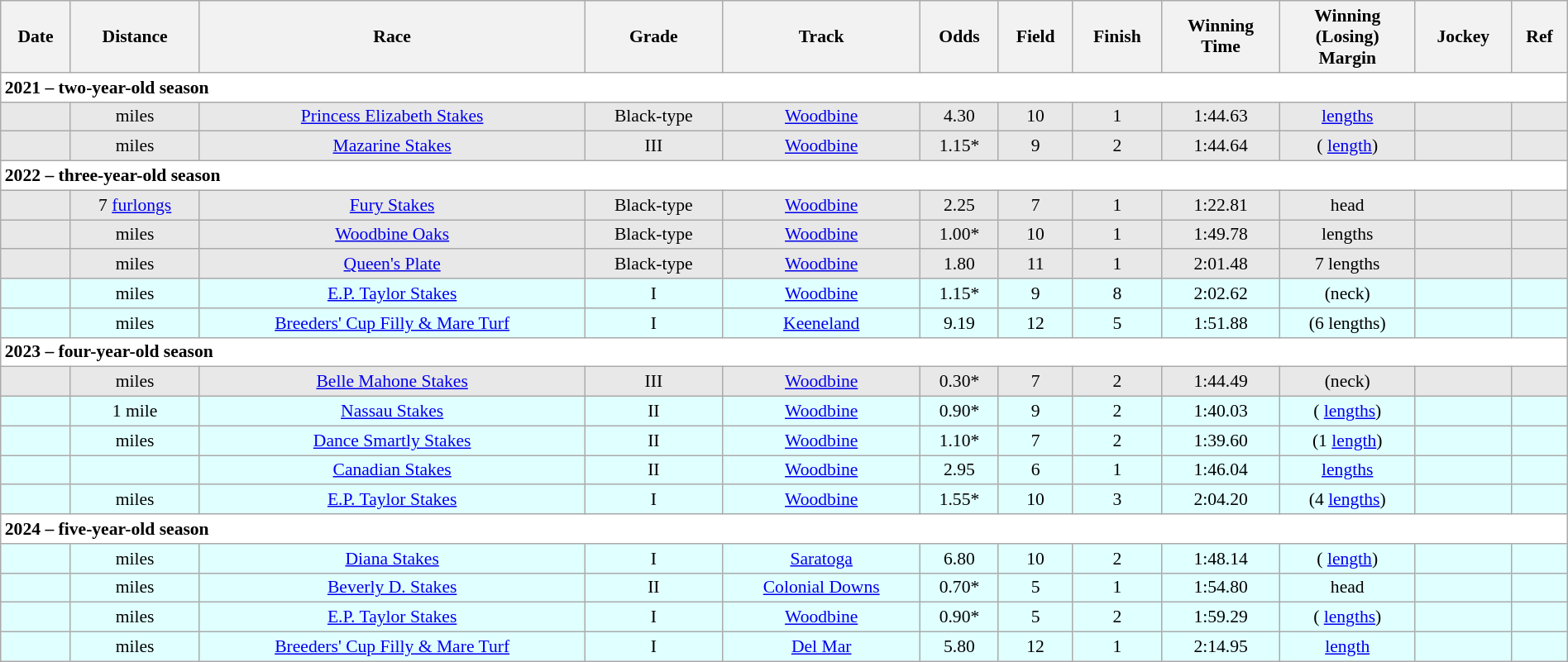<table class = "wikitable sortable" style="text-align:center; width:100%; font-size:90%">
<tr>
<th scope="col">Date</th>
<th scope="col">Distance</th>
<th scope="col">Race</th>
<th scope="col">Grade</th>
<th scope="col">Track</th>
<th scope="col">Odds</th>
<th scope="col">Field</th>
<th scope="col">Finish</th>
<th scope="col">Winning<br>Time</th>
<th scope="col">Winning<br>(Losing)<br>Margin</th>
<th scope="col">Jockey</th>
<th scope="col" class="unsortable">Ref</th>
</tr>
<tr style="background-color:white">
<td align="left" colspan=12><strong>2021 – two-year-old season</strong></td>
</tr>
<tr style="background-color:#E8E8E8">
<td></td>
<td>  miles</td>
<td><a href='#'>Princess Elizabeth Stakes</a></td>
<td>Black-type</td>
<td><a href='#'>Woodbine</a></td>
<td>4.30</td>
<td>10</td>
<td>1</td>
<td>1:44.63</td>
<td> <a href='#'>lengths</a></td>
<td></td>
<td></td>
</tr>
<tr style="background-color:#E8E8E8">
<td></td>
<td>  miles</td>
<td><a href='#'>Mazarine Stakes</a></td>
<td>III</td>
<td><a href='#'>Woodbine</a></td>
<td>1.15*</td>
<td>9</td>
<td>2</td>
<td>1:44.64</td>
<td>( <a href='#'>length</a>)</td>
<td></td>
<td></td>
</tr>
<tr style="background-color:white">
<td align="left" colspan=12><strong>2022 – three-year-old season</strong></td>
</tr>
<tr style="background-color:#E8E8E8">
<td></td>
<td> 7 <a href='#'>furlongs</a></td>
<td><a href='#'>Fury Stakes</a></td>
<td>Black-type</td>
<td><a href='#'>Woodbine</a></td>
<td>2.25</td>
<td>7</td>
<td>1</td>
<td>1:22.81</td>
<td>head</td>
<td></td>
<td></td>
</tr>
<tr style="background-color:#E8E8E8">
<td></td>
<td>  miles</td>
<td><a href='#'>Woodbine Oaks</a></td>
<td>Black-type</td>
<td><a href='#'>Woodbine</a></td>
<td>1.00*</td>
<td>10</td>
<td>1</td>
<td>1:49.78</td>
<td> lengths</td>
<td></td>
<td></td>
</tr>
<tr style="background-color:#E8E8E8">
<td></td>
<td>  miles</td>
<td><a href='#'>Queen's Plate</a></td>
<td>Black-type</td>
<td><a href='#'>Woodbine</a></td>
<td>1.80</td>
<td>11</td>
<td>1</td>
<td>2:01.48</td>
<td>7 lengths</td>
<td></td>
<td></td>
</tr>
<tr style="background-color:lightcyan">
<td></td>
<td>  miles</td>
<td><a href='#'>E.P. Taylor Stakes</a></td>
<td>I</td>
<td><a href='#'>Woodbine</a></td>
<td>1.15*</td>
<td>9</td>
<td>8</td>
<td>2:02.62</td>
<td>(neck)</td>
<td></td>
<td></td>
</tr>
<tr style="background-color:lightcyan">
<td></td>
<td>  miles</td>
<td><a href='#'>Breeders' Cup Filly & Mare Turf</a></td>
<td>I</td>
<td><a href='#'>Keeneland</a></td>
<td>9.19</td>
<td>12</td>
<td>5</td>
<td>1:51.88</td>
<td>(6 lengths)</td>
<td></td>
<td></td>
</tr>
<tr style="background-color:white">
<td align="left" colspan=12><strong>2023 – four-year-old season</strong></td>
</tr>
<tr style="background-color:#E8E8E8">
<td></td>
<td>  miles</td>
<td><a href='#'>Belle Mahone Stakes</a></td>
<td>III</td>
<td><a href='#'>Woodbine</a></td>
<td>0.30*</td>
<td>7</td>
<td>2</td>
<td>1:44.49</td>
<td>(neck)</td>
<td></td>
<td></td>
</tr>
<tr style="background-color:lightcyan ">
<td></td>
<td> 1 mile</td>
<td><a href='#'>Nassau Stakes</a></td>
<td>II</td>
<td><a href='#'>Woodbine</a></td>
<td>0.90*</td>
<td>9</td>
<td>2</td>
<td>1:40.03</td>
<td>( <a href='#'>lengths</a>)</td>
<td></td>
<td></td>
</tr>
<tr style="background-color:lightcyan">
<td></td>
<td>  miles</td>
<td><a href='#'>Dance Smartly Stakes </a></td>
<td>II</td>
<td><a href='#'>Woodbine</a></td>
<td>1.10*</td>
<td>7</td>
<td>2</td>
<td>1:39.60</td>
<td>(1 <a href='#'>length</a>)</td>
<td></td>
<td></td>
</tr>
<tr style="background-color:lightcyan">
<td></td>
<td> </td>
<td><a href='#'>Canadian Stakes</a></td>
<td>II</td>
<td><a href='#'>Woodbine</a></td>
<td>2.95</td>
<td>6</td>
<td>1</td>
<td>1:46.04</td>
<td> <a href='#'>lengths</a></td>
<td></td>
<td></td>
</tr>
<tr style="background-color:lightcyan">
<td></td>
<td>  miles</td>
<td><a href='#'>E.P. Taylor Stakes</a></td>
<td>I</td>
<td><a href='#'>Woodbine</a></td>
<td>1.55*</td>
<td>10</td>
<td>3</td>
<td>2:04.20</td>
<td>(4 <a href='#'>lengths</a>)</td>
<td></td>
<td></td>
</tr>
<tr style="background-color:white">
<td align="left" colspan=12><strong>2024 – five-year-old season</strong></td>
</tr>
<tr style="background-color:lightcyan">
<td></td>
<td>  miles</td>
<td><a href='#'>Diana Stakes</a></td>
<td>I</td>
<td><a href='#'>Saratoga</a></td>
<td>6.80</td>
<td>10</td>
<td>2</td>
<td>1:48.14</td>
<td>   ( <a href='#'>length</a>)</td>
<td></td>
<td></td>
</tr>
<tr style="background-color:lightcyan">
<td></td>
<td>  miles</td>
<td><a href='#'>Beverly D. Stakes </a></td>
<td>II</td>
<td><a href='#'>Colonial Downs</a></td>
<td>0.70*</td>
<td>5</td>
<td>1</td>
<td>1:54.80</td>
<td>   head</td>
<td></td>
<td></td>
</tr>
<tr style="background-color:lightcyan">
<td></td>
<td>  miles</td>
<td><a href='#'>E.P. Taylor Stakes</a></td>
<td>I</td>
<td><a href='#'>Woodbine</a></td>
<td>0.90*</td>
<td>5</td>
<td>2</td>
<td>1:59.29</td>
<td> ( <a href='#'>lengths</a>)</td>
<td></td>
<td></td>
</tr>
<tr style="background-color:lightcyan">
<td></td>
<td>  miles</td>
<td><a href='#'>Breeders' Cup Filly & Mare Turf</a></td>
<td>I</td>
<td><a href='#'>Del Mar</a></td>
<td>5.80</td>
<td>12</td>
<td>1</td>
<td>2:14.95</td>
<td>  <a href='#'>length</a></td>
<td></td>
<td></td>
</tr>
</table>
